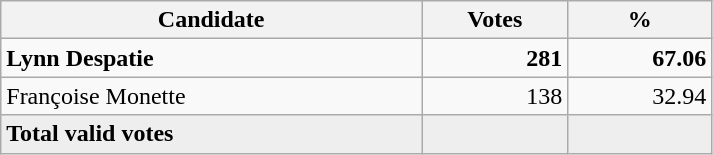<table style="width:475px;" class="wikitable">
<tr>
<th align="center">Candidate</th>
<th align="center">Votes</th>
<th align="center">%</th>
</tr>
<tr>
<td align="left"><strong>Lynn Despatie</strong></td>
<td align="right"><strong>281</strong></td>
<td align="right"><strong>67.06</strong></td>
</tr>
<tr>
<td align="left">Françoise Monette</td>
<td align="right">138</td>
<td align="right">32.94</td>
</tr>
<tr bgcolor="#EEEEEE">
<td align="left"><strong>Total valid votes</strong></td>
<td align="right"></td>
<td align="right"></td>
</tr>
</table>
